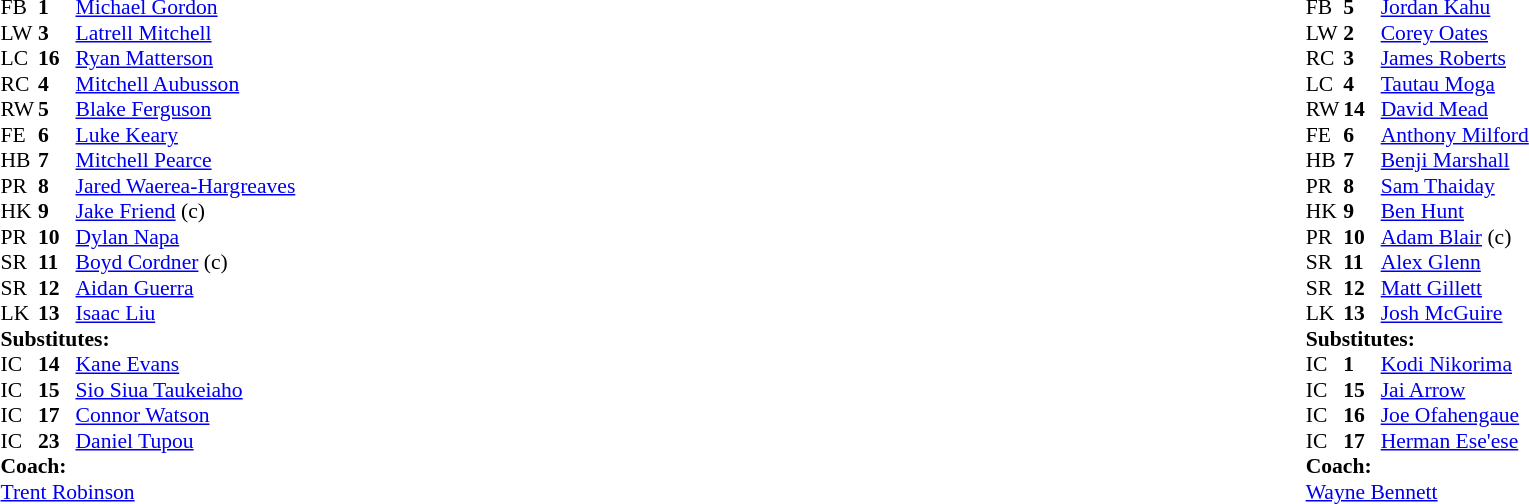<table width="100%" class="mw-collapsible mw-collapsed">
<tr>
<td valign="top" width="50%"><br><table cellspacing="0" cellpadding="0" style="font-size: 90%">
<tr>
<th width="25"></th>
<th width="25"></th>
</tr>
<tr>
<td>FB</td>
<td><strong>1</strong></td>
<td><a href='#'>Michael Gordon</a></td>
</tr>
<tr>
<td>LW</td>
<td><strong>3</strong></td>
<td><a href='#'>Latrell Mitchell</a></td>
</tr>
<tr>
<td>LC</td>
<td><strong>16</strong></td>
<td><a href='#'>Ryan Matterson</a></td>
</tr>
<tr>
<td>RC</td>
<td><strong>4</strong></td>
<td><a href='#'>Mitchell Aubusson</a></td>
</tr>
<tr>
<td>RW</td>
<td><strong>5</strong></td>
<td><a href='#'>Blake Ferguson</a></td>
</tr>
<tr>
<td>FE</td>
<td><strong>6</strong></td>
<td><a href='#'>Luke Keary</a></td>
</tr>
<tr>
<td>HB</td>
<td><strong>7</strong></td>
<td><a href='#'>Mitchell Pearce</a></td>
</tr>
<tr>
<td>PR</td>
<td><strong>8</strong></td>
<td><a href='#'>Jared Waerea-Hargreaves</a></td>
</tr>
<tr>
<td>HK</td>
<td><strong>9</strong></td>
<td><a href='#'>Jake Friend</a> (c)</td>
</tr>
<tr>
<td>PR</td>
<td><strong>10</strong></td>
<td><a href='#'>Dylan Napa</a></td>
</tr>
<tr>
<td>SR</td>
<td><strong>11</strong></td>
<td><a href='#'>Boyd Cordner</a> (c)</td>
</tr>
<tr>
<td>SR</td>
<td><strong>12</strong></td>
<td><a href='#'>Aidan Guerra</a></td>
</tr>
<tr>
<td>LK</td>
<td><strong>13</strong></td>
<td><a href='#'>Isaac Liu</a></td>
</tr>
<tr>
<td colspan="3"><strong>Substitutes:</strong></td>
</tr>
<tr>
<td>IC</td>
<td><strong>14</strong></td>
<td><a href='#'>Kane Evans</a></td>
</tr>
<tr>
<td>IC</td>
<td><strong>15</strong></td>
<td><a href='#'>Sio Siua Taukeiaho</a></td>
</tr>
<tr>
<td>IC</td>
<td><strong>17</strong></td>
<td><a href='#'>Connor Watson</a></td>
</tr>
<tr>
<td>IC</td>
<td><strong>23</strong></td>
<td><a href='#'>Daniel Tupou</a></td>
</tr>
<tr>
<td colspan="3"><strong>Coach:</strong></td>
</tr>
<tr>
<td colspan="4"><a href='#'>Trent Robinson</a></td>
</tr>
</table>
</td>
<td valign="top" width="50%"><br><table cellspacing="0" cellpadding="0" align="center" style="font-size: 90%">
<tr>
<th width="25"></th>
<th width="25"></th>
</tr>
<tr>
<td>FB</td>
<td><strong>5</strong></td>
<td><a href='#'>Jordan Kahu</a></td>
</tr>
<tr>
<td>LW</td>
<td><strong>2</strong></td>
<td><a href='#'>Corey Oates</a></td>
</tr>
<tr>
<td>RC</td>
<td><strong>3</strong></td>
<td><a href='#'>James Roberts</a></td>
</tr>
<tr>
<td>LC</td>
<td><strong>4</strong></td>
<td><a href='#'>Tautau Moga</a></td>
</tr>
<tr>
<td>RW</td>
<td><strong>14</strong></td>
<td><a href='#'>David Mead</a></td>
</tr>
<tr>
<td>FE</td>
<td><strong>6</strong></td>
<td><a href='#'>Anthony Milford</a></td>
</tr>
<tr>
<td>HB</td>
<td><strong>7</strong></td>
<td><a href='#'>Benji Marshall</a></td>
</tr>
<tr>
<td>PR</td>
<td><strong>8</strong></td>
<td><a href='#'>Sam Thaiday</a></td>
</tr>
<tr>
<td>HK</td>
<td><strong>9</strong></td>
<td><a href='#'>Ben Hunt</a></td>
</tr>
<tr>
<td>PR</td>
<td><strong>10</strong></td>
<td><a href='#'>Adam Blair</a> (c)</td>
</tr>
<tr>
<td>SR</td>
<td><strong>11</strong></td>
<td><a href='#'>Alex Glenn</a></td>
</tr>
<tr>
<td>SR</td>
<td><strong>12</strong></td>
<td><a href='#'>Matt Gillett</a></td>
</tr>
<tr>
<td>LK</td>
<td><strong>13</strong></td>
<td><a href='#'>Josh McGuire</a></td>
</tr>
<tr>
<td colspan="3"><strong>Substitutes:</strong></td>
</tr>
<tr>
<td>IC</td>
<td><strong>1</strong></td>
<td><a href='#'>Kodi Nikorima</a></td>
</tr>
<tr>
<td>IC</td>
<td><strong>15</strong></td>
<td><a href='#'>Jai Arrow</a></td>
</tr>
<tr>
<td>IC</td>
<td><strong>16</strong></td>
<td><a href='#'>Joe Ofahengaue</a></td>
</tr>
<tr>
<td>IC</td>
<td><strong>17</strong></td>
<td><a href='#'>Herman Ese'ese</a></td>
</tr>
<tr>
<td colspan="3"><strong>Coach:</strong></td>
</tr>
<tr>
<td colspan="4"><a href='#'>Wayne Bennett</a></td>
</tr>
</table>
</td>
</tr>
</table>
